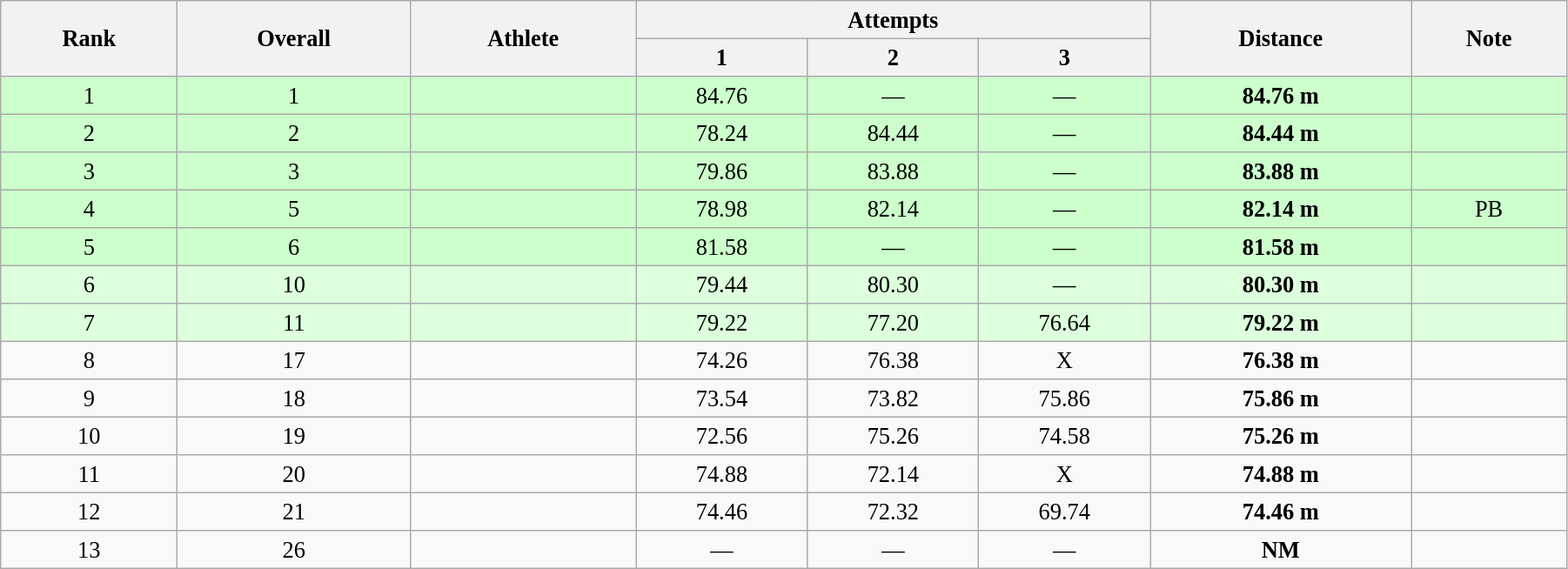<table class="wikitable" style=" text-align:center; font-size:110%;" width="95%">
<tr>
<th rowspan="2">Rank</th>
<th rowspan="2">Overall</th>
<th rowspan="2">Athlete</th>
<th colspan="3">Attempts</th>
<th rowspan="2">Distance</th>
<th rowspan="2">Note</th>
</tr>
<tr>
<th>1</th>
<th>2</th>
<th>3</th>
</tr>
<tr style="background:#ccffcc;">
<td>1</td>
<td>1</td>
<td align=left></td>
<td>84.76</td>
<td>—</td>
<td>—</td>
<td><strong>84.76 m</strong></td>
<td></td>
</tr>
<tr style="background:#ccffcc;">
<td>2</td>
<td>2</td>
<td align=left></td>
<td>78.24</td>
<td>84.44</td>
<td>—</td>
<td><strong>84.44 m</strong></td>
<td></td>
</tr>
<tr style="background:#ccffcc;">
<td>3</td>
<td>3</td>
<td align=left></td>
<td>79.86</td>
<td>83.88</td>
<td>—</td>
<td><strong>83.88 m</strong></td>
<td></td>
</tr>
<tr style="background:#ccffcc;">
<td>4</td>
<td>5</td>
<td align=left></td>
<td>78.98</td>
<td>82.14</td>
<td>—</td>
<td><strong>82.14 m</strong></td>
<td>PB</td>
</tr>
<tr style="background:#ccffcc;">
<td>5</td>
<td>6</td>
<td align=left></td>
<td>81.58</td>
<td>—</td>
<td>—</td>
<td><strong>81.58 m</strong></td>
<td></td>
</tr>
<tr style="background:#ddffdd;">
<td>6</td>
<td>10</td>
<td align=left></td>
<td>79.44</td>
<td>80.30</td>
<td>—</td>
<td><strong>80.30 m</strong></td>
<td></td>
</tr>
<tr style="background:#ddffdd;">
<td>7</td>
<td>11</td>
<td align=left></td>
<td>79.22</td>
<td>77.20</td>
<td>76.64</td>
<td><strong>79.22 m</strong></td>
<td></td>
</tr>
<tr>
<td>8</td>
<td>17</td>
<td align=left></td>
<td>74.26</td>
<td>76.38</td>
<td>X</td>
<td><strong>76.38 m</strong></td>
<td></td>
</tr>
<tr>
<td>9</td>
<td>18</td>
<td align=left></td>
<td>73.54</td>
<td>73.82</td>
<td>75.86</td>
<td><strong>75.86 m</strong></td>
<td></td>
</tr>
<tr>
<td>10</td>
<td>19</td>
<td align=left></td>
<td>72.56</td>
<td>75.26</td>
<td>74.58</td>
<td><strong>75.26 m</strong></td>
<td></td>
</tr>
<tr>
<td>11</td>
<td>20</td>
<td align=left></td>
<td>74.88</td>
<td>72.14</td>
<td>X</td>
<td><strong>74.88 m</strong></td>
<td></td>
</tr>
<tr>
<td>12</td>
<td>21</td>
<td align=left></td>
<td>74.46</td>
<td>72.32</td>
<td>69.74</td>
<td><strong>74.46 m</strong></td>
<td></td>
</tr>
<tr>
<td>13</td>
<td>26</td>
<td align=left></td>
<td>—</td>
<td>—</td>
<td>—</td>
<td><strong>NM</strong></td>
<td></td>
</tr>
</table>
